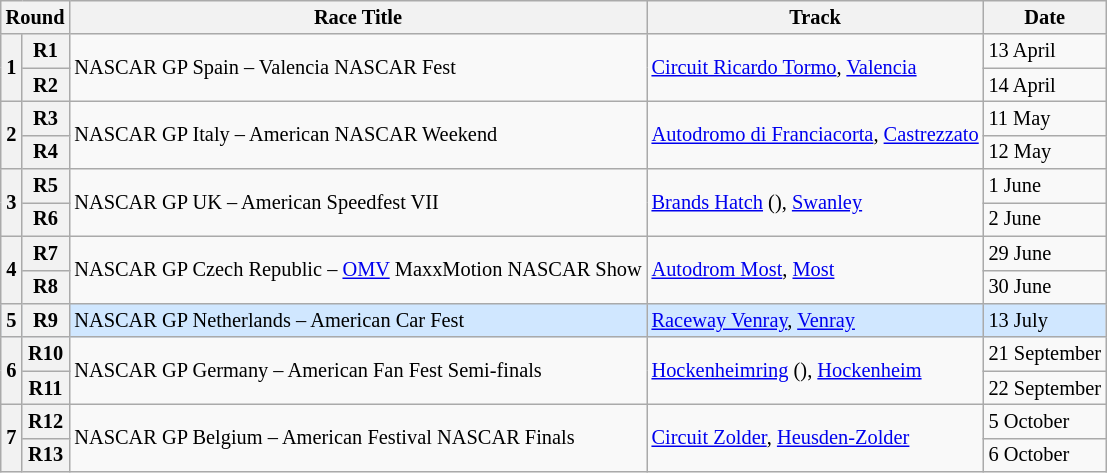<table class="wikitable" style="font-size:85%;">
<tr>
<th colspan=2>Round</th>
<th>Race Title</th>
<th>Track</th>
<th>Date</th>
</tr>
<tr>
<th rowspan=2>1</th>
<th>R1</th>
<td rowspan=2>NASCAR GP Spain – Valencia NASCAR Fest</td>
<td rowspan=2> <a href='#'>Circuit Ricardo Tormo</a>, <a href='#'>Valencia</a></td>
<td>13 April</td>
</tr>
<tr>
<th>R2</th>
<td>14 April</td>
</tr>
<tr>
<th rowspan=2>2</th>
<th>R3</th>
<td rowspan=2>NASCAR GP Italy – American NASCAR Weekend</td>
<td rowspan=2> <a href='#'>Autodromo di Franciacorta</a>, <a href='#'>Castrezzato</a></td>
<td>11 May</td>
</tr>
<tr>
<th>R4</th>
<td>12 May</td>
</tr>
<tr>
<th rowspan=2>3</th>
<th>R5</th>
<td rowspan=2>NASCAR GP UK – American Speedfest VII</td>
<td rowspan=2> <a href='#'>Brands Hatch</a> (), <a href='#'>Swanley</a></td>
<td>1 June</td>
</tr>
<tr>
<th>R6</th>
<td>2 June</td>
</tr>
<tr>
<th rowspan=2>4</th>
<th>R7</th>
<td rowspan=2>NASCAR GP Czech Republic – <a href='#'>OMV</a> MaxxMotion NASCAR Show</td>
<td rowspan=2> <a href='#'>Autodrom Most</a>, <a href='#'>Most</a></td>
<td>29 June</td>
</tr>
<tr>
<th>R8</th>
<td>30 June</td>
</tr>
<tr style="background:#D0E7FF;">
<th>5</th>
<th>R9</th>
<td>NASCAR GP Netherlands – American Car Fest</td>
<td> <a href='#'>Raceway Venray</a>, <a href='#'>Venray</a></td>
<td>13 July</td>
</tr>
<tr>
<th rowspan=2>6</th>
<th>R10</th>
<td rowspan=2>NASCAR GP Germany – American Fan Fest Semi-finals</td>
<td rowspan=2> <a href='#'>Hockenheimring</a> (), <a href='#'>Hockenheim</a></td>
<td>21 September</td>
</tr>
<tr>
<th>R11</th>
<td>22 September</td>
</tr>
<tr>
<th rowspan=2>7</th>
<th>R12</th>
<td rowspan=2>NASCAR GP Belgium – American Festival NASCAR Finals</td>
<td rowspan=2> <a href='#'>Circuit Zolder</a>, <a href='#'>Heusden-Zolder</a></td>
<td>5 October</td>
</tr>
<tr>
<th>R13</th>
<td>6 October</td>
</tr>
</table>
